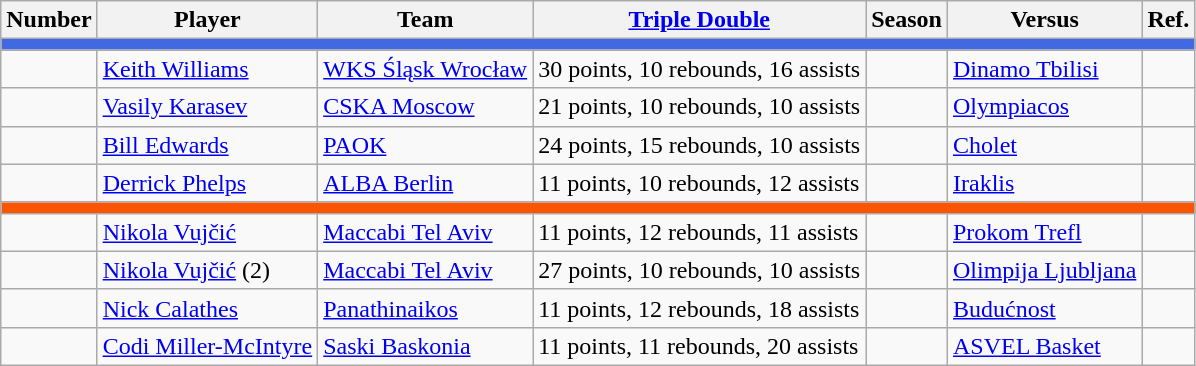<table class="wikitable sortable">
<tr>
<th>Number</th>
<th>Player</th>
<th>Team</th>
<th><a href='#'>Triple Double</a></th>
<th>Season</th>
<th>Versus</th>
<th>Ref.</th>
</tr>
<tr>
<th colspan="7" style="background-color:#4169E1"></th>
</tr>
<tr>
<td></td>
<td> <a href='#'>Keith Williams</a></td>
<td> <a href='#'>WKS Śląsk Wrocław</a></td>
<td>30 points, 10 rebounds, 16 assists</td>
<td></td>
<td> <a href='#'>Dinamo Tbilisi</a></td>
<td></td>
</tr>
<tr>
<td></td>
<td> <a href='#'>Vasily Karasev</a></td>
<td> <a href='#'>CSKA Moscow</a></td>
<td>21 points, 10 rebounds, 10 assists</td>
<td></td>
<td> <a href='#'>Olympiacos</a></td>
<td></td>
</tr>
<tr>
<td></td>
<td> <a href='#'>Bill Edwards</a></td>
<td> <a href='#'>PAOK</a></td>
<td>24 points, 15 rebounds, 10 assists</td>
<td></td>
<td> <a href='#'>Cholet</a></td>
<td></td>
</tr>
<tr>
<td></td>
<td> <a href='#'>Derrick Phelps</a></td>
<td> <a href='#'>ALBA Berlin</a></td>
<td>11 points, 10 rebounds, 12 assists</td>
<td></td>
<td> <a href='#'>Iraklis</a></td>
<td></td>
</tr>
<tr>
<th colspan="7" style="background-color:#FA5500"></th>
</tr>
<tr>
<td></td>
<td> <a href='#'>Nikola Vujčić</a></td>
<td> <a href='#'>Maccabi Tel Aviv</a></td>
<td>11 points, 12 rebounds, 11 assists</td>
<td></td>
<td> <a href='#'>Prokom Trefl</a></td>
<td></td>
</tr>
<tr>
<td></td>
<td> <a href='#'>Nikola Vujčić</a> (2)</td>
<td> <a href='#'>Maccabi Tel Aviv</a></td>
<td>27 points, 10 rebounds, 10 assists</td>
<td></td>
<td> <a href='#'>Olimpija Ljubljana</a></td>
<td></td>
</tr>
<tr>
<td></td>
<td> <a href='#'>Nick Calathes</a></td>
<td> <a href='#'>Panathinaikos</a></td>
<td>11 points, 12 rebounds, 18 assists</td>
<td></td>
<td> <a href='#'>Budućnost</a></td>
<td></td>
</tr>
<tr>
<td></td>
<td> <a href='#'>Codi Miller-McIntyre</a></td>
<td> <a href='#'>Saski Baskonia</a></td>
<td>11 points, 11 rebounds, 20 assists</td>
<td></td>
<td> <a href='#'>ASVEL Basket</a></td>
<td></td>
</tr>
</table>
